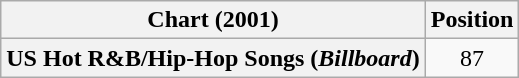<table class="wikitable plainrowheaders" style="text-align:center">
<tr>
<th scope="col">Chart (2001)</th>
<th scope="col">Position</th>
</tr>
<tr>
<th scope="row">US Hot R&B/Hip-Hop Songs (<em>Billboard</em>)</th>
<td>87</td>
</tr>
</table>
